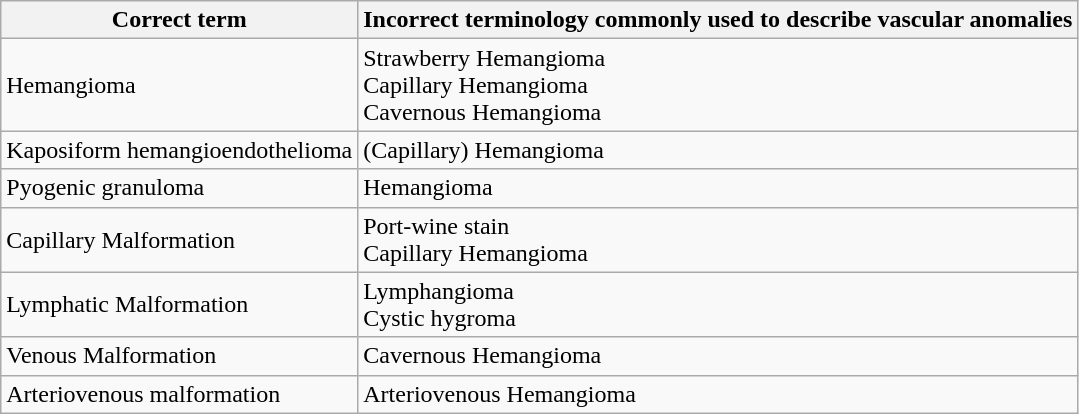<table class="wikitable">
<tr>
<th>Correct term</th>
<th>Incorrect terminology commonly used to describe vascular anomalies</th>
</tr>
<tr>
<td>Hemangioma</td>
<td>Strawberry Hemangioma<br>Capillary Hemangioma<br>Cavernous Hemangioma</td>
</tr>
<tr>
<td>Kaposiform hemangioendothelioma</td>
<td>(Capillary) Hemangioma</td>
</tr>
<tr>
<td>Pyogenic granuloma</td>
<td>Hemangioma</td>
</tr>
<tr>
<td>Capillary Malformation</td>
<td>Port-wine stain<br>Capillary Hemangioma</td>
</tr>
<tr>
<td>Lymphatic Malformation</td>
<td>Lymphangioma<br>Cystic hygroma</td>
</tr>
<tr>
<td>Venous Malformation</td>
<td>Cavernous Hemangioma</td>
</tr>
<tr>
<td>Arteriovenous malformation</td>
<td>Arteriovenous Hemangioma</td>
</tr>
</table>
